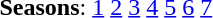<table id="toc" class="toc" summary="Contents">
<tr>
<td><br><strong>Seasons</strong>: <a href='#'>1</a> <a href='#'>2</a> <a href='#'>3</a> <a href='#'>4</a> <a href='#'>5</a> <a href='#'>6</a> <a href='#'>7</a>
</td>
</tr>
</table>
